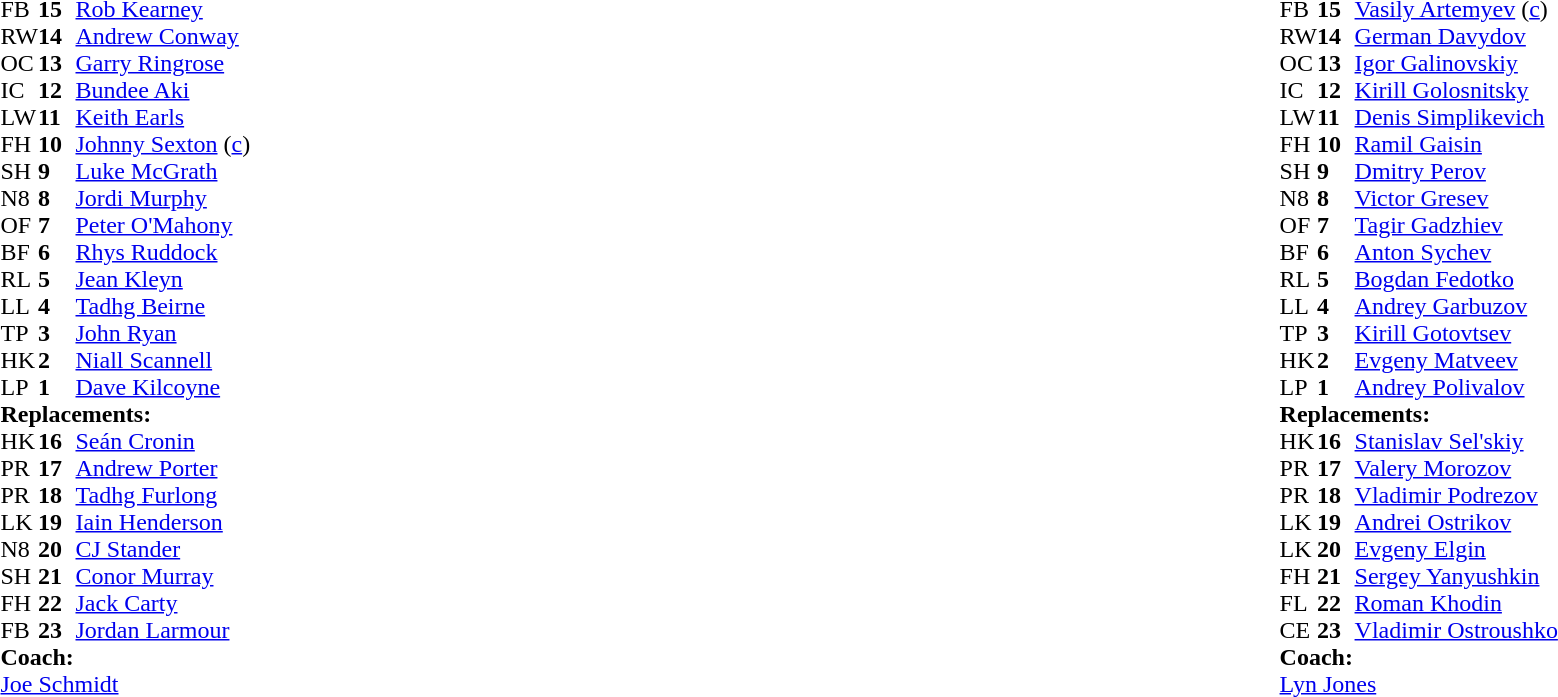<table style="width:100%;">
<tr>
<td style="vertical-align:top; width:50%;"><br><table style="font-size: 100%" cellspacing="0" cellpadding="0">
<tr>
<th width="25"></th>
<th width="25"></th>
</tr>
<tr>
<td>FB</td>
<td><strong>15</strong></td>
<td><a href='#'>Rob Kearney</a></td>
<td></td>
<td></td>
</tr>
<tr>
<td>RW</td>
<td><strong>14</strong></td>
<td><a href='#'>Andrew Conway</a></td>
</tr>
<tr>
<td>OC</td>
<td><strong>13</strong></td>
<td><a href='#'>Garry Ringrose</a></td>
</tr>
<tr>
<td>IC</td>
<td><strong>12</strong></td>
<td><a href='#'>Bundee Aki</a></td>
</tr>
<tr>
<td>LW</td>
<td><strong>11</strong></td>
<td><a href='#'>Keith Earls</a></td>
</tr>
<tr>
<td>FH</td>
<td><strong>10</strong></td>
<td><a href='#'>Johnny Sexton</a> (<a href='#'>c</a>)</td>
<td></td>
<td></td>
</tr>
<tr>
<td>SH</td>
<td><strong>9</strong></td>
<td><a href='#'>Luke McGrath</a></td>
</tr>
<tr>
<td>N8</td>
<td><strong>8</strong></td>
<td><a href='#'>Jordi Murphy</a></td>
<td></td>
<td></td>
</tr>
<tr>
<td>OF</td>
<td><strong>7</strong></td>
<td><a href='#'>Peter O'Mahony</a></td>
</tr>
<tr>
<td>BF</td>
<td><strong>6</strong></td>
<td><a href='#'>Rhys Ruddock</a></td>
</tr>
<tr>
<td>RL</td>
<td><strong>5</strong></td>
<td><a href='#'>Jean Kleyn</a></td>
<td></td>
<td></td>
</tr>
<tr>
<td>LL</td>
<td><strong>4</strong></td>
<td><a href='#'>Tadhg Beirne</a></td>
</tr>
<tr>
<td>TP</td>
<td><strong>3</strong></td>
<td><a href='#'>John Ryan</a></td>
<td></td>
<td></td>
</tr>
<tr>
<td>HK</td>
<td><strong>2</strong></td>
<td><a href='#'>Niall Scannell</a></td>
<td></td>
<td></td>
</tr>
<tr>
<td>LP</td>
<td><strong>1</strong></td>
<td><a href='#'>Dave Kilcoyne</a></td>
<td></td>
<td></td>
</tr>
<tr>
<td colspan="3"><strong>Replacements:</strong></td>
</tr>
<tr>
<td>HK</td>
<td><strong>16</strong></td>
<td><a href='#'>Seán Cronin</a></td>
<td></td>
<td></td>
</tr>
<tr>
<td>PR</td>
<td><strong>17</strong></td>
<td><a href='#'>Andrew Porter</a></td>
<td></td>
<td></td>
</tr>
<tr>
<td>PR</td>
<td><strong>18</strong></td>
<td><a href='#'>Tadhg Furlong</a></td>
<td></td>
<td></td>
</tr>
<tr>
<td>LK</td>
<td><strong>19</strong></td>
<td><a href='#'>Iain Henderson</a></td>
<td></td>
<td></td>
</tr>
<tr>
<td>N8</td>
<td><strong>20</strong></td>
<td><a href='#'>CJ Stander</a></td>
<td></td>
<td></td>
</tr>
<tr>
<td>SH</td>
<td><strong>21</strong></td>
<td><a href='#'>Conor Murray</a></td>
</tr>
<tr>
<td>FH</td>
<td><strong>22</strong></td>
<td><a href='#'>Jack Carty</a></td>
<td></td>
<td></td>
</tr>
<tr>
<td>FB</td>
<td><strong>23</strong></td>
<td><a href='#'>Jordan Larmour</a></td>
<td></td>
<td></td>
</tr>
<tr>
<td colspan="3"><strong>Coach:</strong></td>
</tr>
<tr>
<td colspan="4"> <a href='#'>Joe Schmidt</a></td>
</tr>
</table>
</td>
<td style="vertical-align:top"></td>
<td style="vertical-align:top; width:50%;"><br><table cellspacing="0" cellpadding="0" style="font-size:100%; margin:auto;">
<tr>
<th width="25"></th>
<th width="25"></th>
</tr>
<tr>
<td>FB</td>
<td><strong>15</strong></td>
<td><a href='#'>Vasily Artemyev</a> (<a href='#'>c</a>)</td>
</tr>
<tr>
<td>RW</td>
<td><strong>14</strong></td>
<td><a href='#'>German Davydov</a></td>
</tr>
<tr>
<td>OC</td>
<td><strong>13</strong></td>
<td><a href='#'>Igor Galinovskiy</a></td>
</tr>
<tr>
<td>IC</td>
<td><strong>12</strong></td>
<td><a href='#'>Kirill Golosnitsky</a></td>
<td></td>
<td></td>
</tr>
<tr>
<td>LW</td>
<td><strong>11</strong></td>
<td><a href='#'>Denis Simplikevich</a></td>
<td></td>
<td></td>
</tr>
<tr>
<td>FH</td>
<td><strong>10</strong></td>
<td><a href='#'>Ramil Gaisin</a></td>
</tr>
<tr>
<td>SH</td>
<td><strong>9</strong></td>
<td><a href='#'>Dmitry Perov</a></td>
</tr>
<tr>
<td>N8</td>
<td><strong>8</strong></td>
<td><a href='#'>Victor Gresev</a></td>
</tr>
<tr>
<td>OF</td>
<td><strong>7</strong></td>
<td><a href='#'>Tagir Gadzhiev</a></td>
</tr>
<tr>
<td>BF</td>
<td><strong>6</strong></td>
<td><a href='#'>Anton Sychev</a></td>
<td></td>
<td></td>
</tr>
<tr>
<td>RL</td>
<td><strong>5</strong></td>
<td><a href='#'>Bogdan Fedotko</a></td>
<td></td>
<td></td>
</tr>
<tr>
<td>LL</td>
<td><strong>4</strong></td>
<td><a href='#'>Andrey Garbuzov</a></td>
<td></td>
<td></td>
</tr>
<tr>
<td>TP</td>
<td><strong>3</strong></td>
<td><a href='#'>Kirill Gotovtsev</a></td>
<td></td>
<td></td>
</tr>
<tr>
<td>HK</td>
<td><strong>2</strong></td>
<td><a href='#'>Evgeny Matveev</a></td>
<td></td>
<td></td>
</tr>
<tr>
<td>LP</td>
<td><strong>1</strong></td>
<td><a href='#'>Andrey Polivalov</a></td>
<td></td>
<td></td>
</tr>
<tr>
<td colspan="3"><strong>Replacements:</strong></td>
</tr>
<tr>
<td>HK</td>
<td><strong>16</strong></td>
<td><a href='#'>Stanislav Sel'skiy</a></td>
<td></td>
<td></td>
</tr>
<tr>
<td>PR</td>
<td><strong>17</strong></td>
<td><a href='#'>Valery Morozov</a></td>
<td></td>
<td></td>
</tr>
<tr>
<td>PR</td>
<td><strong>18</strong></td>
<td><a href='#'>Vladimir Podrezov</a></td>
<td></td>
<td></td>
</tr>
<tr>
<td>LK</td>
<td><strong>19</strong></td>
<td><a href='#'>Andrei Ostrikov</a></td>
<td></td>
<td></td>
</tr>
<tr>
<td>LK</td>
<td><strong>20</strong></td>
<td><a href='#'>Evgeny Elgin</a></td>
<td></td>
<td></td>
</tr>
<tr>
<td>FH</td>
<td><strong>21</strong></td>
<td><a href='#'>Sergey Yanyushkin</a></td>
<td></td>
<td></td>
</tr>
<tr>
<td>FL</td>
<td><strong>22</strong></td>
<td><a href='#'>Roman Khodin</a></td>
<td></td>
<td></td>
</tr>
<tr>
<td>CE</td>
<td><strong>23</strong></td>
<td><a href='#'>Vladimir Ostroushko</a></td>
<td></td>
<td></td>
</tr>
<tr>
<td colspan="3"><strong>Coach:</strong></td>
</tr>
<tr>
<td colspan="4"> <a href='#'>Lyn Jones</a></td>
</tr>
</table>
</td>
</tr>
</table>
